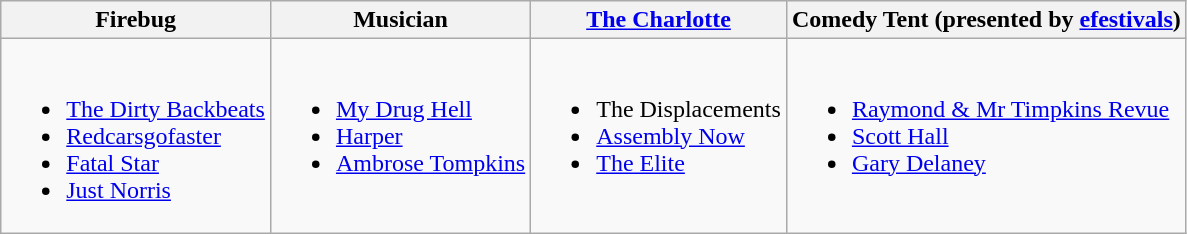<table class="wikitable">
<tr>
<th>Firebug</th>
<th>Musician</th>
<th><a href='#'>The Charlotte</a></th>
<th>Comedy Tent (presented by <a href='#'>efestivals</a>)</th>
</tr>
<tr>
<td valign=top><br><ul><li><a href='#'>The Dirty Backbeats</a></li><li><a href='#'>Redcarsgofaster</a></li><li><a href='#'>Fatal Star</a></li><li><a href='#'>Just Norris</a></li></ul></td>
<td valign=top><br><ul><li><a href='#'>My Drug Hell</a></li><li><a href='#'>Harper</a></li><li><a href='#'>Ambrose Tompkins</a></li></ul></td>
<td valign=top><br><ul><li>The Displacements</li><li><a href='#'>Assembly Now</a></li><li><a href='#'>The Elite</a></li></ul></td>
<td valign=top><br><ul><li><a href='#'>Raymond & Mr Timpkins Revue</a></li><li><a href='#'>Scott Hall</a></li><li><a href='#'>Gary Delaney</a></li></ul></td>
</tr>
</table>
